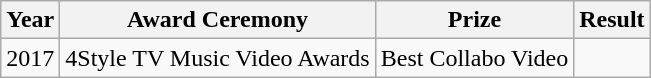<table class="wikitable">
<tr>
<th>Year</th>
<th>Award Ceremony</th>
<th>Prize</th>
<th>Result</th>
</tr>
<tr>
<td>2017</td>
<td>4Style TV Music Video Awards</td>
<td>Best Collabo Video</td>
<td></td>
</tr>
</table>
